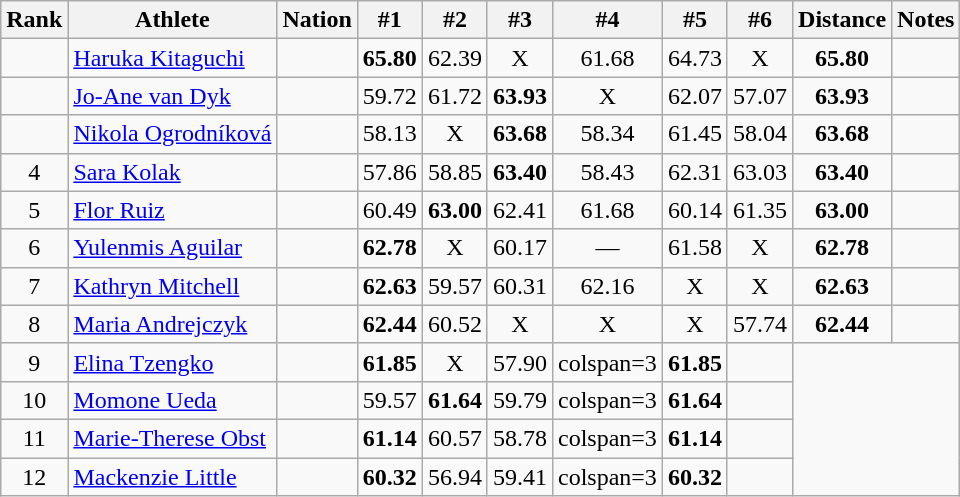<table class="wikitable sortable" style="text-align:center">
<tr>
<th>Rank</th>
<th>Athlete</th>
<th>Nation</th>
<th>#1</th>
<th>#2</th>
<th>#3</th>
<th>#4</th>
<th>#5</th>
<th>#6</th>
<th>Distance</th>
<th>Notes</th>
</tr>
<tr>
<td></td>
<td align="left"><a href='#'>Haruka Kitaguchi</a></td>
<td align="left"></td>
<td><strong>65.80</strong></td>
<td>62.39</td>
<td>X</td>
<td>61.68</td>
<td>64.73</td>
<td>X</td>
<td><strong>65.80</strong></td>
<td></td>
</tr>
<tr>
<td></td>
<td align="left"><a href='#'>Jo-Ane van Dyk</a></td>
<td align="left"></td>
<td>59.72</td>
<td>61.72</td>
<td><strong>63.93</strong></td>
<td>X</td>
<td>62.07</td>
<td>57.07</td>
<td><strong>63.93</strong></td>
<td></td>
</tr>
<tr>
<td></td>
<td align="left"><a href='#'>Nikola Ogrodníková</a></td>
<td align="left"></td>
<td>58.13</td>
<td>X</td>
<td><strong>63.68</strong></td>
<td>58.34</td>
<td>61.45</td>
<td>58.04</td>
<td><strong>63.68</strong></td>
<td></td>
</tr>
<tr>
<td>4</td>
<td align="left"><a href='#'>Sara Kolak</a></td>
<td align="left"></td>
<td>57.86</td>
<td>58.85</td>
<td><strong>63.40</strong></td>
<td>58.43</td>
<td>62.31</td>
<td>63.03</td>
<td><strong>63.40</strong></td>
<td></td>
</tr>
<tr>
<td>5</td>
<td align="left"><a href='#'>Flor Ruiz</a></td>
<td align="left"></td>
<td>60.49</td>
<td><strong>63.00</strong></td>
<td>62.41</td>
<td>61.68</td>
<td>60.14</td>
<td>61.35</td>
<td><strong>63.00</strong></td>
<td></td>
</tr>
<tr>
<td>6</td>
<td align="left"><a href='#'>Yulenmis Aguilar</a></td>
<td align="left"></td>
<td><strong>62.78</strong></td>
<td>X</td>
<td>60.17</td>
<td>—</td>
<td>61.58</td>
<td>X</td>
<td><strong>62.78</strong></td>
<td></td>
</tr>
<tr>
<td>7</td>
<td align="left"><a href='#'>Kathryn Mitchell</a></td>
<td align="left"></td>
<td><strong>62.63</strong></td>
<td>59.57</td>
<td>60.31</td>
<td>62.16</td>
<td>X</td>
<td>X</td>
<td><strong>62.63</strong></td>
<td></td>
</tr>
<tr>
<td>8</td>
<td align="left"><a href='#'>Maria Andrejczyk</a></td>
<td align="left"></td>
<td><strong>62.44</strong></td>
<td>60.52</td>
<td>X</td>
<td>X</td>
<td>X</td>
<td>57.74</td>
<td><strong>62.44</strong></td>
<td></td>
</tr>
<tr>
<td>9</td>
<td align="left"><a href='#'>Elina Tzengko</a></td>
<td align="left"></td>
<td><strong>61.85</strong></td>
<td>X</td>
<td>57.90</td>
<td>colspan=3 </td>
<td><strong>61.85</strong></td>
<td></td>
</tr>
<tr>
<td>10</td>
<td align="left"><a href='#'>Momone Ueda</a></td>
<td align="left"></td>
<td>59.57</td>
<td><strong>61.64</strong></td>
<td>59.79</td>
<td>colspan=3 </td>
<td><strong>61.64</strong></td>
<td></td>
</tr>
<tr>
<td>11</td>
<td align="left"><a href='#'>Marie-Therese Obst</a></td>
<td align="left"></td>
<td><strong>61.14</strong></td>
<td>60.57</td>
<td>58.78</td>
<td>colspan=3 </td>
<td><strong>61.14</strong></td>
<td></td>
</tr>
<tr>
<td>12</td>
<td align="left"><a href='#'>Mackenzie Little</a></td>
<td align="left"></td>
<td><strong>60.32</strong></td>
<td>56.94</td>
<td>59.41</td>
<td>colspan=3 </td>
<td><strong>60.32</strong></td>
<td></td>
</tr>
</table>
